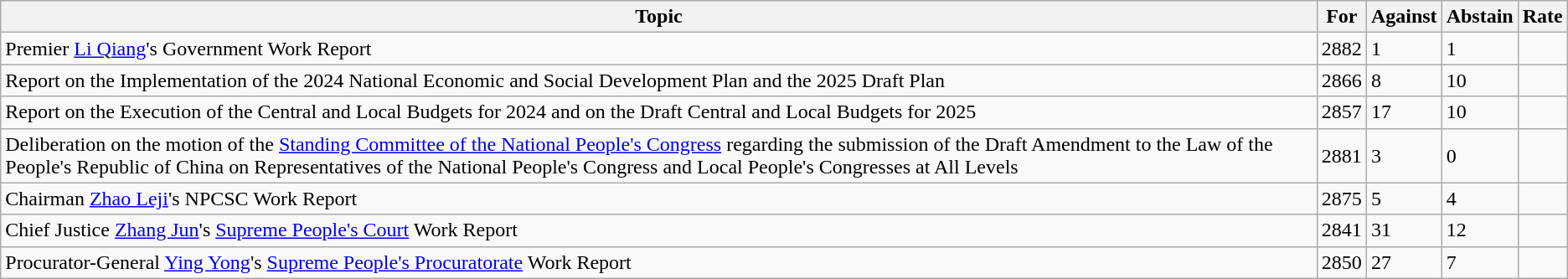<table class="wikitable">
<tr>
<th>Topic</th>
<th>For</th>
<th>Against</th>
<th>Abstain</th>
<th>Rate</th>
</tr>
<tr>
<td>Premier <a href='#'>Li Qiang</a>'s Government Work Report</td>
<td>2882</td>
<td>1</td>
<td>1</td>
<td></td>
</tr>
<tr>
<td>Report on the Implementation of the 2024 National Economic and Social Development Plan and the 2025 Draft Plan</td>
<td>2866</td>
<td>8</td>
<td>10</td>
<td></td>
</tr>
<tr>
<td>Report on the Execution of the Central and Local Budgets for 2024 and on the Draft Central and Local Budgets for 2025</td>
<td>2857</td>
<td>17</td>
<td>10</td>
<td></td>
</tr>
<tr>
<td>Deliberation on the motion of the <a href='#'>Standing Committee of the National People's Congress</a> regarding the submission of the Draft Amendment to the Law of the People's Republic of China on Representatives of the National People's Congress and Local People's Congresses at All Levels</td>
<td>2881</td>
<td>3</td>
<td>0</td>
<td></td>
</tr>
<tr>
<td>Chairman <a href='#'>Zhao Leji</a>'s NPCSC Work Report</td>
<td>2875</td>
<td>5</td>
<td>4</td>
<td></td>
</tr>
<tr>
<td>Chief Justice <a href='#'>Zhang Jun</a>'s <a href='#'>Supreme People's Court</a> Work Report</td>
<td>2841</td>
<td>31</td>
<td>12</td>
<td></td>
</tr>
<tr>
<td>Procurator-General <a href='#'>Ying Yong</a>'s <a href='#'>Supreme People's Procuratorate</a> Work Report</td>
<td>2850</td>
<td>27</td>
<td>7</td>
<td></td>
</tr>
</table>
